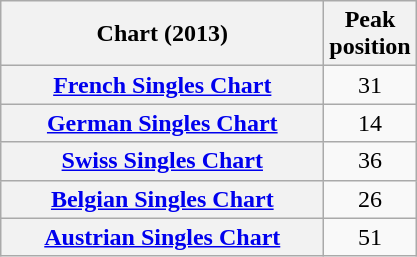<table class="wikitable sortable plainrowheaders">
<tr>
<th style="width:13em;">Chart (2013)</th>
<th>Peak<br>position</th>
</tr>
<tr>
<th scope="row"><a href='#'>French Singles Chart</a></th>
<td align="center">31</td>
</tr>
<tr>
<th scope="row"><a href='#'>German Singles Chart</a></th>
<td align="center">14</td>
</tr>
<tr>
<th scope="row"><a href='#'>Swiss Singles Chart</a></th>
<td align="center">36</td>
</tr>
<tr>
<th scope="row"><a href='#'>Belgian Singles Chart</a></th>
<td align="center">26</td>
</tr>
<tr>
<th scope="row"><a href='#'>Austrian Singles Chart</a></th>
<td align="center">51</td>
</tr>
</table>
